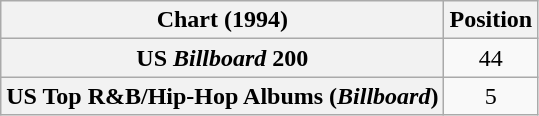<table class="wikitable sortable plainrowheaders" style="text-align:center">
<tr>
<th scope="col">Chart (1994)</th>
<th scope="col">Position</th>
</tr>
<tr>
<th scope="row">US <em>Billboard</em> 200</th>
<td>44</td>
</tr>
<tr>
<th scope="row">US Top R&B/Hip-Hop Albums (<em>Billboard</em>)</th>
<td>5</td>
</tr>
</table>
